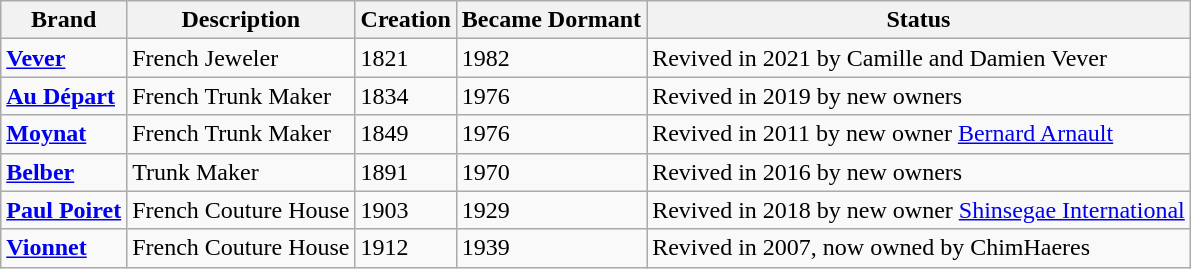<table class="wikitable">
<tr>
<th>Brand</th>
<th>Description</th>
<th>Creation</th>
<th>Became Dormant</th>
<th>Status</th>
</tr>
<tr>
<td><strong><a href='#'>Vever</a></strong></td>
<td>French Jeweler</td>
<td>1821</td>
<td>1982</td>
<td>Revived in 2021 by Camille and Damien Vever</td>
</tr>
<tr>
<td><strong><a href='#'>Au Départ</a></strong></td>
<td>French Trunk Maker</td>
<td>1834</td>
<td>1976</td>
<td>Revived in 2019 by new owners</td>
</tr>
<tr>
<td><strong><a href='#'>Moynat</a></strong></td>
<td>French Trunk Maker</td>
<td>1849</td>
<td>1976</td>
<td>Revived in 2011 by new owner <a href='#'>Bernard Arnault</a></td>
</tr>
<tr>
<td><strong><a href='#'>Belber</a></strong></td>
<td>Trunk Maker</td>
<td>1891</td>
<td>1970</td>
<td>Revived in 2016 by new owners</td>
</tr>
<tr>
<td><strong><a href='#'>Paul Poiret</a></strong></td>
<td>French Couture House</td>
<td>1903</td>
<td>1929</td>
<td>Revived in 2018 by new owner <a href='#'>Shinsegae International</a></td>
</tr>
<tr>
<td><strong><a href='#'>Vionnet</a></strong></td>
<td>French Couture House</td>
<td>1912</td>
<td>1939</td>
<td>Revived in 2007, now owned by ChimHaeres</td>
</tr>
</table>
